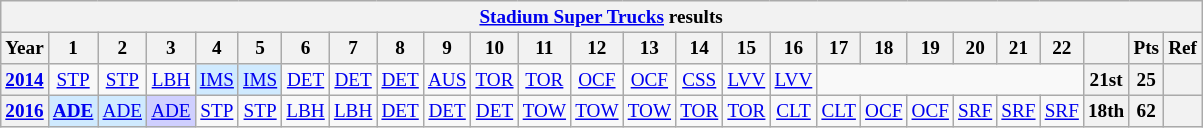<table class="wikitable" style="text-align:center; font-size:80%">
<tr>
<th colspan=45><a href='#'>Stadium Super Trucks</a> results</th>
</tr>
<tr>
<th>Year</th>
<th>1</th>
<th>2</th>
<th>3</th>
<th>4</th>
<th>5</th>
<th>6</th>
<th>7</th>
<th>8</th>
<th>9</th>
<th>10</th>
<th>11</th>
<th>12</th>
<th>13</th>
<th>14</th>
<th>15</th>
<th>16</th>
<th>17</th>
<th>18</th>
<th>19</th>
<th>20</th>
<th>21</th>
<th>22</th>
<th></th>
<th>Pts</th>
<th>Ref</th>
</tr>
<tr>
<th><a href='#'>2014</a></th>
<td><a href='#'>STP</a></td>
<td><a href='#'>STP</a></td>
<td><a href='#'>LBH</a></td>
<td style="background:#CFEAFF;"><a href='#'>IMS</a><br></td>
<td style="background:#CFEAFF;"><a href='#'>IMS</a><br></td>
<td><a href='#'>DET</a></td>
<td><a href='#'>DET</a></td>
<td><a href='#'>DET</a></td>
<td><a href='#'>AUS</a></td>
<td><a href='#'>TOR</a></td>
<td><a href='#'>TOR</a></td>
<td><a href='#'>OCF</a></td>
<td><a href='#'>OCF</a></td>
<td><a href='#'>CSS</a></td>
<td><a href='#'>LVV</a></td>
<td><a href='#'>LVV</a></td>
<td colspan=6></td>
<th>21st</th>
<th>25</th>
<th></th>
</tr>
<tr>
<th><a href='#'>2016</a></th>
<td style="background:#CFEAFF;"><strong><a href='#'>ADE</a></strong><br></td>
<td style="background:#CFEAFF;"><a href='#'>ADE</a><br></td>
<td style="background:#CFCFFF;"><a href='#'>ADE</a><br></td>
<td><a href='#'>STP</a></td>
<td><a href='#'>STP</a></td>
<td><a href='#'>LBH</a></td>
<td><a href='#'>LBH</a></td>
<td><a href='#'>DET</a></td>
<td><a href='#'>DET</a></td>
<td><a href='#'>DET</a></td>
<td><a href='#'>TOW</a></td>
<td><a href='#'>TOW</a></td>
<td><a href='#'>TOW</a></td>
<td><a href='#'>TOR</a></td>
<td><a href='#'>TOR</a></td>
<td><a href='#'>CLT</a></td>
<td><a href='#'>CLT</a></td>
<td><a href='#'>OCF</a></td>
<td><a href='#'>OCF</a></td>
<td><a href='#'>SRF</a></td>
<td><a href='#'>SRF</a></td>
<td><a href='#'>SRF</a></td>
<th>18th</th>
<th>62</th>
<th></th>
</tr>
</table>
